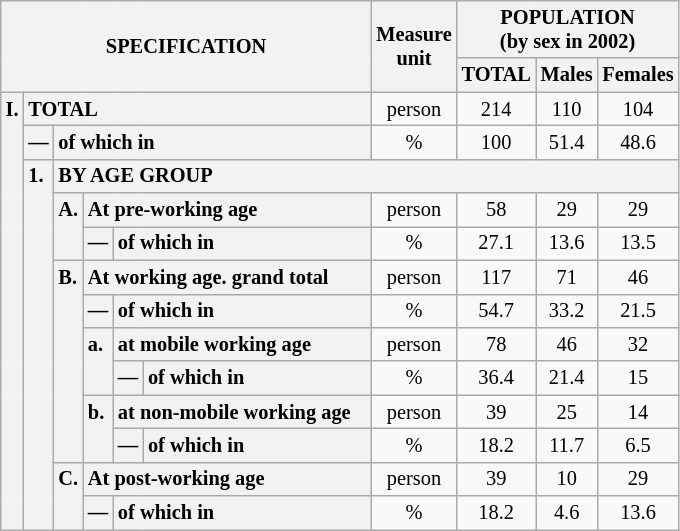<table class="wikitable" style="font-size:85%; text-align:center">
<tr>
<th rowspan="2" colspan="6">SPECIFICATION</th>
<th rowspan="2">Measure<br> unit</th>
<th colspan="3" rowspan="1">POPULATION<br> (by sex in 2002)</th>
</tr>
<tr>
<th>TOTAL</th>
<th>Males</th>
<th>Females</th>
</tr>
<tr>
<th style="text-align:left" valign="top" rowspan="13">I.</th>
<th style="text-align:left" colspan="5">TOTAL</th>
<td>person</td>
<td>214</td>
<td>110</td>
<td>104</td>
</tr>
<tr>
<th style="text-align:left" valign="top">—</th>
<th style="text-align:left" colspan="4">of which in</th>
<td>%</td>
<td>100</td>
<td>51.4</td>
<td>48.6</td>
</tr>
<tr>
<th style="text-align:left" valign="top" rowspan="11">1.</th>
<th style="text-align:left" colspan="19">BY AGE GROUP</th>
</tr>
<tr>
<th style="text-align:left" valign="top" rowspan="2">A.</th>
<th style="text-align:left" colspan="3">At pre-working age</th>
<td>person</td>
<td>58</td>
<td>29</td>
<td>29</td>
</tr>
<tr>
<th style="text-align:left" valign="top">—</th>
<th style="text-align:left" valign="top" colspan="2">of which in</th>
<td>%</td>
<td>27.1</td>
<td>13.6</td>
<td>13.5</td>
</tr>
<tr>
<th style="text-align:left" valign="top" rowspan="6">B.</th>
<th style="text-align:left" colspan="3">At working age. grand total</th>
<td>person</td>
<td>117</td>
<td>71</td>
<td>46</td>
</tr>
<tr>
<th style="text-align:left" valign="top">—</th>
<th style="text-align:left" valign="top" colspan="2">of which in</th>
<td>%</td>
<td>54.7</td>
<td>33.2</td>
<td>21.5</td>
</tr>
<tr>
<th style="text-align:left" valign="top" rowspan="2">a.</th>
<th style="text-align:left" colspan="2">at mobile working age</th>
<td>person</td>
<td>78</td>
<td>46</td>
<td>32</td>
</tr>
<tr>
<th style="text-align:left" valign="top">—</th>
<th style="text-align:left" valign="top" colspan="1">of which in                        </th>
<td>%</td>
<td>36.4</td>
<td>21.4</td>
<td>15</td>
</tr>
<tr>
<th style="text-align:left" valign="top" rowspan="2">b.</th>
<th style="text-align:left" colspan="2">at non-mobile working age</th>
<td>person</td>
<td>39</td>
<td>25</td>
<td>14</td>
</tr>
<tr>
<th style="text-align:left" valign="top">—</th>
<th style="text-align:left" valign="top" colspan="1">of which in                        </th>
<td>%</td>
<td>18.2</td>
<td>11.7</td>
<td>6.5</td>
</tr>
<tr>
<th style="text-align:left" valign="top" rowspan="2">C.</th>
<th style="text-align:left" colspan="3">At post-working age</th>
<td>person</td>
<td>39</td>
<td>10</td>
<td>29</td>
</tr>
<tr>
<th style="text-align:left" valign="top">—</th>
<th style="text-align:left" valign="top" colspan="2">of which in</th>
<td>%</td>
<td>18.2</td>
<td>4.6</td>
<td>13.6</td>
</tr>
</table>
